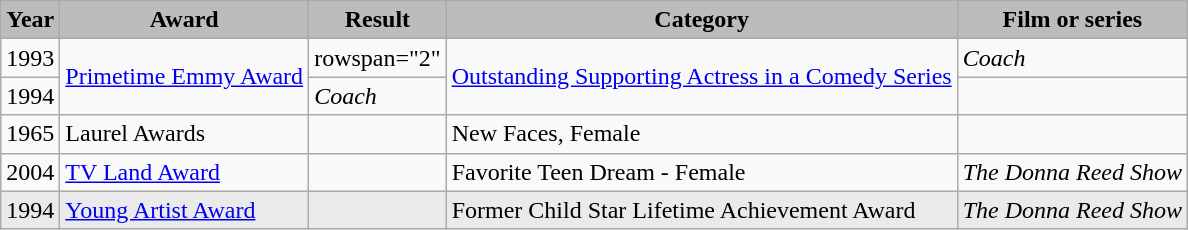<table class="wikitable">
<tr style="background:#b0c4de; text-align:center;">
<th style="background:#bcbcbc;">Year</th>
<th style="background:#bcbcbc;">Award</th>
<th style="background:#bcbcbc;">Result</th>
<th style="background:#bcbcbc;">Category</th>
<th style="background:#bcbcbc;">Film or series</th>
</tr>
<tr>
<td>1993</td>
<td rowspan=2><a href='#'>Primetime Emmy Award</a></td>
<td>rowspan="2" </td>
<td rowspan=2><a href='#'>Outstanding Supporting Actress in a Comedy Series</a></td>
<td><em>Coach</em></td>
</tr>
<tr>
<td>1994</td>
<td><em>Coach</em></td>
</tr>
<tr>
<td>1965</td>
<td>Laurel Awards</td>
<td></td>
<td>New Faces, Female</td>
<td></td>
</tr>
<tr>
<td>2004</td>
<td><a href='#'>TV Land Award</a></td>
<td></td>
<td>Favorite Teen Dream - Female</td>
<td><em>The Donna Reed Show</em></td>
</tr>
<tr style="background:#eaeaea;">
<td>1994</td>
<td><a href='#'>Young Artist Award</a></td>
<td></td>
<td>Former Child Star Lifetime Achievement Award</td>
<td><em>The Donna Reed Show</em></td>
</tr>
</table>
